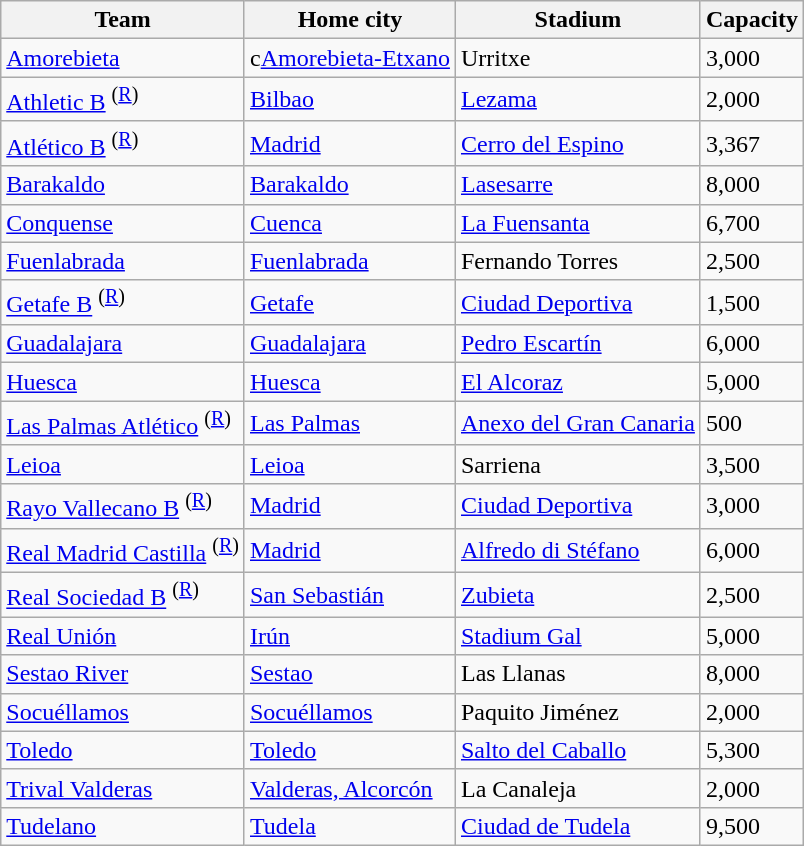<table class="wikitable sortable">
<tr>
<th>Team</th>
<th>Home city</th>
<th>Stadium</th>
<th>Capacity</th>
</tr>
<tr>
<td><a href='#'>Amorebieta</a></td>
<td>c<a href='#'>Amorebieta-Etxano</a></td>
<td>Urritxe</td>
<td>3,000</td>
</tr>
<tr>
<td><a href='#'>Athletic B</a> <sup>(<a href='#'>R</a>)</sup></td>
<td><a href='#'>Bilbao</a></td>
<td><a href='#'>Lezama</a></td>
<td>2,000</td>
</tr>
<tr>
<td><a href='#'>Atlético B</a> <sup>(<a href='#'>R</a>)</sup></td>
<td><a href='#'>Madrid</a></td>
<td><a href='#'>Cerro del Espino</a></td>
<td>3,367</td>
</tr>
<tr>
<td><a href='#'>Barakaldo</a></td>
<td><a href='#'>Barakaldo</a></td>
<td><a href='#'>Lasesarre</a></td>
<td>8,000</td>
</tr>
<tr>
<td><a href='#'>Conquense</a></td>
<td><a href='#'>Cuenca</a></td>
<td><a href='#'>La Fuensanta</a></td>
<td>6,700</td>
</tr>
<tr>
<td><a href='#'>Fuenlabrada</a></td>
<td><a href='#'>Fuenlabrada</a></td>
<td>Fernando Torres</td>
<td>2,500</td>
</tr>
<tr>
<td><a href='#'>Getafe B</a> <sup>(<a href='#'>R</a>)</sup></td>
<td><a href='#'>Getafe</a></td>
<td><a href='#'>Ciudad Deportiva</a></td>
<td>1,500</td>
</tr>
<tr>
<td><a href='#'>Guadalajara</a></td>
<td><a href='#'>Guadalajara</a></td>
<td><a href='#'>Pedro Escartín</a></td>
<td>6,000</td>
</tr>
<tr>
<td><a href='#'>Huesca</a></td>
<td><a href='#'>Huesca</a></td>
<td><a href='#'>El Alcoraz</a></td>
<td>5,000</td>
</tr>
<tr>
<td><a href='#'>Las Palmas Atlético</a> <sup>(<a href='#'>R</a>)</sup></td>
<td><a href='#'>Las Palmas</a></td>
<td><a href='#'>Anexo del Gran Canaria</a></td>
<td>500</td>
</tr>
<tr>
<td><a href='#'>Leioa</a></td>
<td><a href='#'>Leioa</a></td>
<td>Sarriena</td>
<td>3,500</td>
</tr>
<tr>
<td><a href='#'>Rayo Vallecano B</a> <sup>(<a href='#'>R</a>)</sup></td>
<td><a href='#'>Madrid</a></td>
<td><a href='#'>Ciudad Deportiva</a></td>
<td>3,000</td>
</tr>
<tr>
<td><a href='#'>Real Madrid Castilla</a> <sup>(<a href='#'>R</a>)</sup></td>
<td><a href='#'>Madrid</a></td>
<td><a href='#'>Alfredo di Stéfano</a></td>
<td>6,000</td>
</tr>
<tr>
<td><a href='#'>Real Sociedad B</a> <sup>(<a href='#'>R</a>)</sup></td>
<td><a href='#'>San Sebastián</a></td>
<td><a href='#'>Zubieta</a></td>
<td>2,500</td>
</tr>
<tr>
<td><a href='#'>Real Unión</a></td>
<td><a href='#'>Irún</a></td>
<td><a href='#'>Stadium Gal</a></td>
<td>5,000</td>
</tr>
<tr>
<td><a href='#'>Sestao River</a></td>
<td><a href='#'>Sestao</a></td>
<td>Las Llanas</td>
<td>8,000</td>
</tr>
<tr>
<td><a href='#'>Socuéllamos</a></td>
<td><a href='#'>Socuéllamos</a></td>
<td>Paquito Jiménez</td>
<td>2,000</td>
</tr>
<tr>
<td><a href='#'>Toledo</a></td>
<td><a href='#'>Toledo</a></td>
<td><a href='#'>Salto del Caballo</a></td>
<td>5,300</td>
</tr>
<tr>
<td><a href='#'>Trival Valderas</a></td>
<td><a href='#'>Valderas, Alcorcón</a></td>
<td>La Canaleja</td>
<td>2,000</td>
</tr>
<tr>
<td><a href='#'>Tudelano</a></td>
<td><a href='#'>Tudela</a></td>
<td><a href='#'>Ciudad de Tudela</a></td>
<td>9,500</td>
</tr>
</table>
